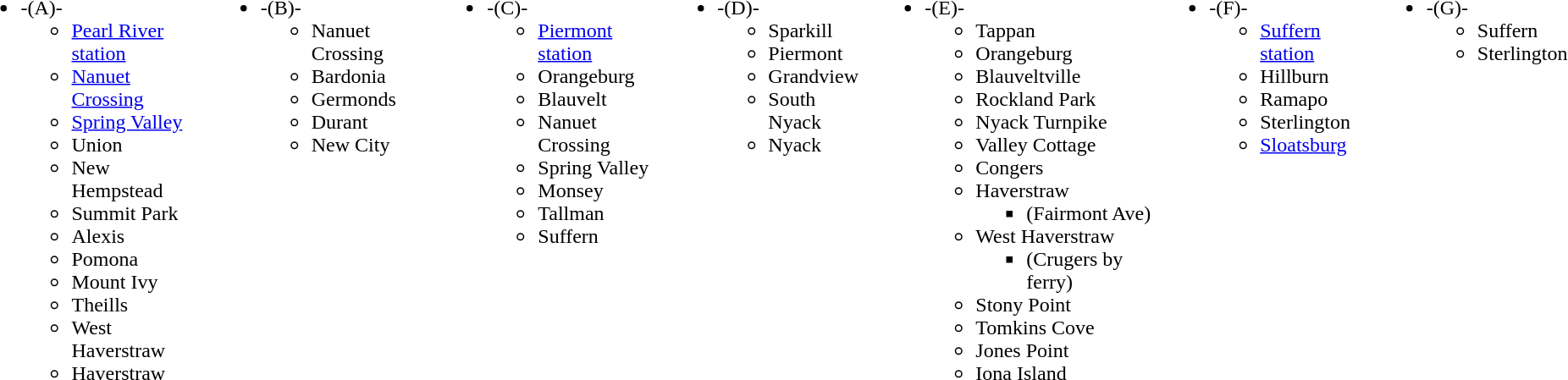<table>
<tr valign="top">
<td><br><ul><li>-(A)-<ul><li><a href='#'>Pearl River station</a></li><li><a href='#'>Nanuet Crossing</a></li><li><a href='#'>Spring Valley</a></li><li>Union</li><li>New Hempstead</li><li>Summit Park</li><li>Alexis</li><li>Pomona</li><li>Mount Ivy</li><li>Theills</li><li>West Haverstraw</li><li>Haverstraw</li></ul></li></ul></td>
<td><br><ul><li>-(B)-<ul><li>Nanuet Crossing</li><li>Bardonia</li><li>Germonds</li><li>Durant</li><li>New City</li></ul></li></ul></td>
<td><br><ul><li>-(C)-<ul><li><a href='#'>Piermont station</a></li><li>Orangeburg</li><li>Blauvelt</li><li>Nanuet Crossing</li><li>Spring Valley</li><li>Monsey</li><li>Tallman</li><li>Suffern</li></ul></li></ul></td>
<td><br><ul><li>-(D)-<ul><li>Sparkill</li><li>Piermont</li><li>Grandview</li><li>South Nyack</li><li>Nyack</li></ul></li></ul></td>
<td><br><ul><li>-(E)-<ul><li>Tappan</li><li>Orangeburg</li><li>Blauveltville</li><li>Rockland Park</li><li>Nyack Turnpike</li><li>Valley Cottage</li><li>Congers</li><li>Haverstraw<ul><li>(Fairmont Ave)</li></ul></li><li>West Haverstraw<ul><li>(Crugers by ferry)</li></ul></li><li>Stony Point</li><li>Tomkins Cove</li><li>Jones Point</li><li>Iona Island</li></ul></li></ul></td>
<td><br><ul><li>-(F)-<ul><li><a href='#'>Suffern station</a></li><li>Hillburn</li><li>Ramapo</li><li>Sterlington</li><li><a href='#'>Sloatsburg</a></li></ul></li></ul></td>
<td><br><ul><li>-(G)-<ul><li>Suffern</li><li>Sterlington</li></ul></li></ul></td>
</tr>
</table>
